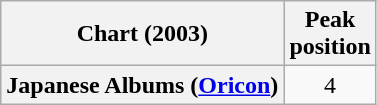<table class="wikitable plainrowheaders" style="text-align:center">
<tr>
<th scope="col">Chart (2003)</th>
<th scope="col">Peak<br>position</th>
</tr>
<tr>
<th scope="row">Japanese Albums (<a href='#'>Oricon</a>)</th>
<td>4</td>
</tr>
</table>
